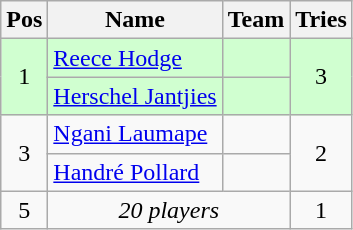<table class="wikitable" style="text-align:center">
<tr>
<th>Pos</th>
<th>Name</th>
<th>Team</th>
<th>Tries</th>
</tr>
<tr style="background:#d0ffd0">
<td rowspan=2>1</td>
<td align="left"><a href='#'>Reece Hodge</a></td>
<td align="left"></td>
<td rowspan=2>3</td>
</tr>
<tr style="background:#d0ffd0">
<td align="left"><a href='#'>Herschel Jantjies</a></td>
<td align="left"></td>
</tr>
<tr>
<td rowspan=2>3</td>
<td align="left"><a href='#'>Ngani Laumape</a></td>
<td align="left"></td>
<td rowspan=2>2</td>
</tr>
<tr>
<td align="left"><a href='#'>Handré Pollard</a></td>
<td align="left"></td>
</tr>
<tr>
<td>5</td>
<td colspan="2"><em>20 players</em></td>
<td>1</td>
</tr>
</table>
